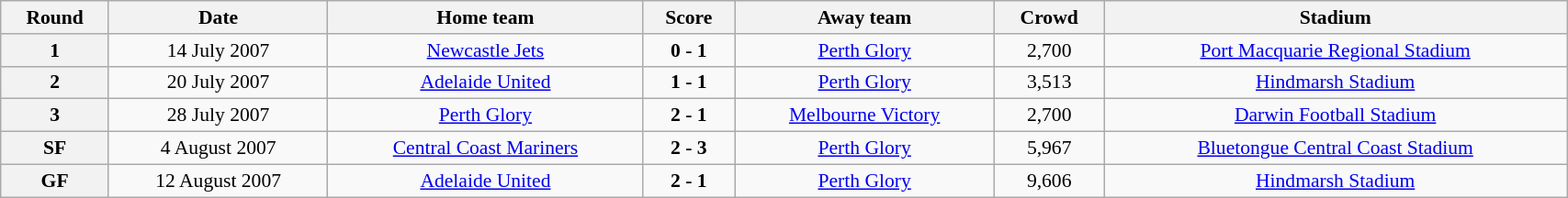<table class="wikitable" style="font-size:90%;width:90%; text-align:center;">
<tr>
<th>Round</th>
<th>Date</th>
<th>Home team</th>
<th>Score</th>
<th>Away team</th>
<th>Crowd</th>
<th>Stadium</th>
</tr>
<tr>
<th>1</th>
<td>14 July 2007</td>
<td><a href='#'>Newcastle Jets</a></td>
<td><strong>0 - 1</strong></td>
<td><a href='#'>Perth Glory</a></td>
<td>2,700</td>
<td><a href='#'>Port Macquarie Regional Stadium</a></td>
</tr>
<tr>
<th>2</th>
<td>20 July 2007</td>
<td><a href='#'>Adelaide United</a></td>
<td><strong>1 - 1</strong></td>
<td><a href='#'>Perth Glory</a></td>
<td>3,513</td>
<td><a href='#'>Hindmarsh Stadium</a></td>
</tr>
<tr>
<th>3</th>
<td>28 July 2007</td>
<td><a href='#'>Perth Glory</a></td>
<td><strong>2 - 1</strong></td>
<td><a href='#'>Melbourne Victory</a></td>
<td>2,700</td>
<td><a href='#'>Darwin Football Stadium</a></td>
</tr>
<tr>
<th>SF</th>
<td>4 August 2007</td>
<td><a href='#'>Central Coast Mariners</a></td>
<td><strong>2 - 3</strong></td>
<td><a href='#'>Perth Glory</a></td>
<td>5,967</td>
<td><a href='#'>Bluetongue Central Coast Stadium</a></td>
</tr>
<tr>
<th>GF</th>
<td>12 August 2007</td>
<td><a href='#'>Adelaide United</a></td>
<td><strong>2 - 1</strong></td>
<td><a href='#'>Perth Glory</a></td>
<td>9,606</td>
<td><a href='#'>Hindmarsh Stadium</a></td>
</tr>
</table>
